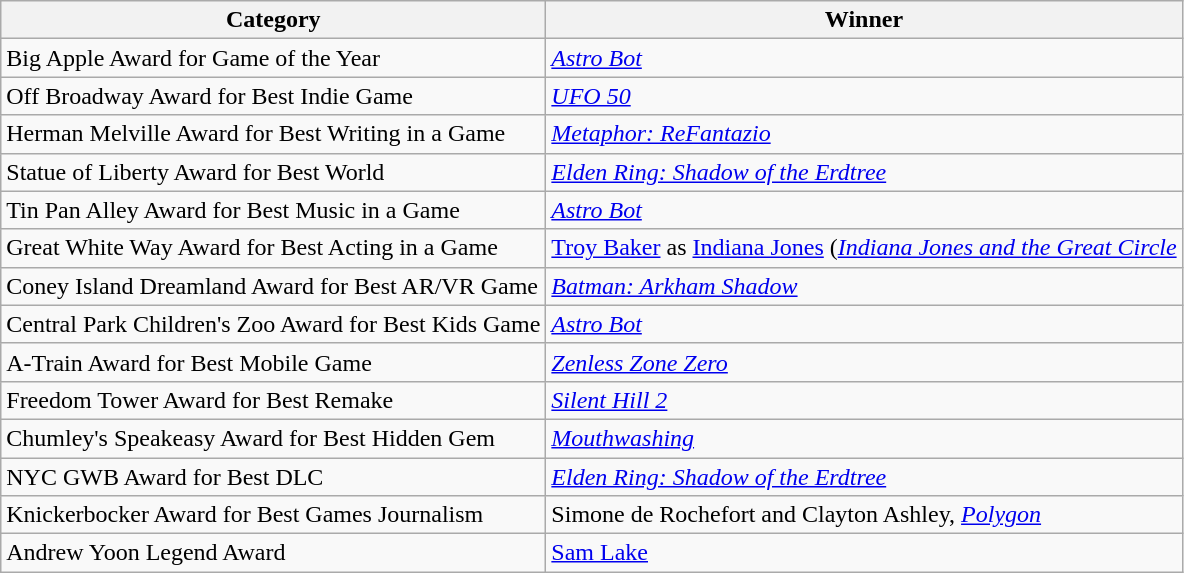<table class="wikitable sortable plainrowheaders" border="none" style="margin:0">
<tr valign="bottom">
<th scope="col">Category</th>
<th scope="col">Winner</th>
</tr>
<tr>
<td>Big Apple Award for Game of the Year</td>
<td><em><a href='#'>Astro Bot</a></em></td>
</tr>
<tr>
<td>Off Broadway Award for Best Indie Game</td>
<td><em><a href='#'>UFO 50</a></em></td>
</tr>
<tr>
<td>Herman Melville Award for Best Writing in a Game</td>
<td><em><a href='#'>Metaphor: ReFantazio</a></em></td>
</tr>
<tr>
<td>Statue of Liberty Award for Best World</td>
<td><em><a href='#'>Elden Ring: Shadow of the Erdtree</a></em></td>
</tr>
<tr>
<td>Tin Pan Alley Award for Best Music in a Game</td>
<td><em><a href='#'>Astro Bot</a></em></td>
</tr>
<tr>
<td>Great White Way Award for Best Acting in a Game</td>
<td><a href='#'>Troy Baker</a> as <a href='#'>Indiana Jones</a> (<em><a href='#'>Indiana Jones and the Great Circle</a></em></td>
</tr>
<tr>
<td>Coney Island Dreamland Award for Best AR/VR Game</td>
<td><em><a href='#'>Batman: Arkham Shadow</a></em></td>
</tr>
<tr>
<td>Central Park Children's Zoo Award for Best Kids Game</td>
<td><em><a href='#'>Astro Bot</a></em></td>
</tr>
<tr>
<td>A-Train Award for Best Mobile Game</td>
<td><em><a href='#'>Zenless Zone Zero</a></em></td>
</tr>
<tr>
<td>Freedom Tower Award for Best Remake</td>
<td><em><a href='#'>Silent Hill 2</a></em></td>
</tr>
<tr>
<td>Chumley's Speakeasy Award for Best Hidden Gem</td>
<td><em><a href='#'>Mouthwashing</a></em></td>
</tr>
<tr>
<td>NYC GWB Award for Best DLC</td>
<td><em><a href='#'>Elden Ring: Shadow of the Erdtree</a></em></td>
</tr>
<tr>
<td>Knickerbocker Award for Best Games Journalism</td>
<td>Simone de Rochefort and Clayton Ashley, <em><a href='#'>Polygon</a></em></td>
</tr>
<tr>
<td>Andrew Yoon Legend Award</td>
<td><a href='#'>Sam Lake</a></td>
</tr>
</table>
